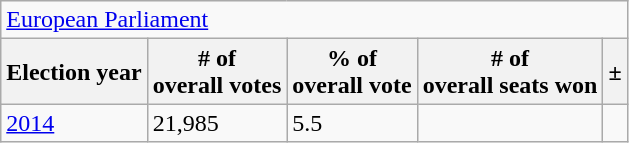<table class=wikitable>
<tr>
<td colspan=6><a href='#'>European Parliament</a></td>
</tr>
<tr>
<th>Election year</th>
<th># of<br>overall votes</th>
<th>% of<br>overall vote</th>
<th># of<br>overall seats won</th>
<th>±</th>
</tr>
<tr>
<td><a href='#'>2014</a></td>
<td>21,985</td>
<td>5.5</td>
<td></td>
<td></td>
</tr>
</table>
